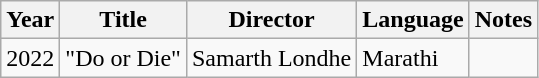<table class="wikitable sortable">
<tr>
<th>Year</th>
<th>Title</th>
<th>Director</th>
<th>Language</th>
<th>Notes</th>
</tr>
<tr>
<td>2022</td>
<td>"Do or Die"</td>
<td>Samarth Londhe</td>
<td>Marathi</td>
<td></td>
</tr>
</table>
